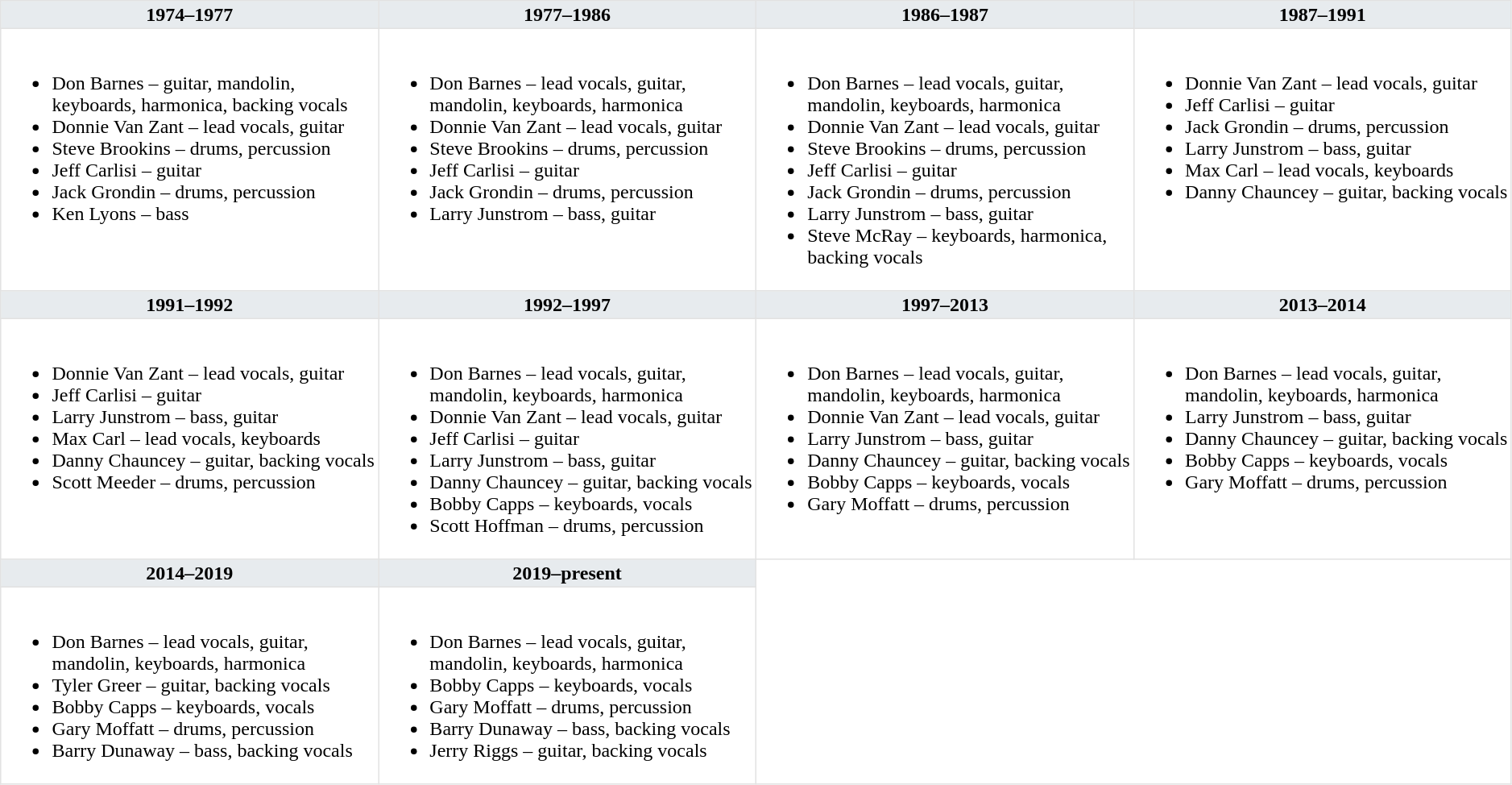<table class="toccolours" border=1 cellpadding=2 cellspacing=0 style="float: width: 375px; margin: 0 0 1em 1em; border-collapse: collapse; border: 1px solid #E2E2E2;" width=99%>
<tr>
<th bgcolor="#E7EBEE" valign=top width=25%>1974–1977</th>
<th bgcolor="#E7EBEE" valign=top width=25%>1977–1986</th>
<th bgcolor="#E7EBEE" valign=top width=25%>1986–1987</th>
<th bgcolor="#E7EBEE" valign=top width=25%>1987–1991</th>
</tr>
<tr>
<td valign=top><br><ul><li>Don Barnes – guitar, mandolin, keyboards, harmonica, backing vocals</li><li>Donnie Van Zant – lead vocals, guitar</li><li>Steve Brookins – drums, percussion</li><li>Jeff Carlisi – guitar</li><li>Jack Grondin – drums, percussion</li><li>Ken Lyons – bass</li></ul></td>
<td valign=top><br><ul><li>Don Barnes – lead vocals, guitar, mandolin, keyboards, harmonica</li><li>Donnie Van Zant – lead vocals, guitar</li><li>Steve Brookins – drums, percussion</li><li>Jeff Carlisi – guitar</li><li>Jack Grondin – drums, percussion</li><li>Larry Junstrom – bass, guitar</li></ul></td>
<td valign=top><br><ul><li>Don Barnes – lead vocals, guitar, mandolin, keyboards, harmonica</li><li>Donnie Van Zant – lead vocals, guitar</li><li>Steve Brookins – drums, percussion</li><li>Jeff Carlisi – guitar</li><li>Jack Grondin – drums, percussion</li><li>Larry Junstrom – bass, guitar</li><li>Steve McRay – keyboards, harmonica, backing vocals</li></ul></td>
<td valign=top><br><ul><li>Donnie Van Zant – lead vocals, guitar</li><li>Jeff Carlisi – guitar</li><li>Jack Grondin – drums, percussion</li><li>Larry Junstrom – bass, guitar</li><li>Max Carl – lead vocals, keyboards</li><li>Danny Chauncey – guitar, backing vocals</li></ul></td>
</tr>
<tr>
<th bgcolor="#E7EBEE" valign=top width=25%>1991–1992</th>
<th bgcolor="#E7EBEE" valign=top width=25%>1992–1997</th>
<th bgcolor="#E7EBEE" valign=top width=25%>1997–2013</th>
<th bgcolor="#E7EBEE" valign=top width=25%>2013–2014</th>
</tr>
<tr>
<td valign=top><br><ul><li>Donnie Van Zant – lead vocals, guitar</li><li>Jeff Carlisi – guitar</li><li>Larry Junstrom – bass, guitar</li><li>Max Carl – lead vocals, keyboards</li><li>Danny Chauncey – guitar, backing vocals</li><li>Scott Meeder – drums, percussion</li></ul></td>
<td valign=top><br><ul><li>Don Barnes – lead vocals, guitar, mandolin, keyboards, harmonica</li><li>Donnie Van Zant – lead vocals, guitar</li><li>Jeff Carlisi – guitar</li><li>Larry Junstrom – bass, guitar</li><li>Danny Chauncey – guitar, backing vocals</li><li>Bobby Capps – keyboards, vocals</li><li>Scott Hoffman – drums, percussion</li></ul></td>
<td valign=top><br><ul><li>Don Barnes – lead vocals, guitar, mandolin, keyboards, harmonica</li><li>Donnie Van Zant – lead vocals, guitar</li><li>Larry Junstrom – bass, guitar</li><li>Danny Chauncey – guitar, backing vocals</li><li>Bobby Capps – keyboards, vocals</li><li>Gary Moffatt – drums, percussion</li></ul></td>
<td valign=top><br><ul><li>Don Barnes – lead vocals, guitar, mandolin, keyboards, harmonica</li><li>Larry Junstrom – bass, guitar</li><li>Danny Chauncey – guitar, backing vocals</li><li>Bobby Capps – keyboards, vocals</li><li>Gary Moffatt – drums, percussion</li></ul></td>
</tr>
<tr>
<th bgcolor="#E7EBEE" valign=top width=25%>2014–2019</th>
<th bgcolor="#E7EBEE" valign=top width=25%>2019–present</th>
</tr>
<tr>
<td valign=top><br><ul><li>Don Barnes – lead vocals, guitar, mandolin, keyboards, harmonica</li><li>Tyler Greer – guitar, backing vocals</li><li>Bobby Capps – keyboards, vocals</li><li>Gary Moffatt – drums, percussion</li><li>Barry Dunaway – bass, backing vocals</li></ul></td>
<td valign=top><br><ul><li>Don Barnes – lead vocals, guitar, mandolin, keyboards, harmonica</li><li>Bobby Capps – keyboards, vocals</li><li>Gary Moffatt – drums, percussion</li><li>Barry Dunaway – bass, backing vocals</li><li>Jerry Riggs – guitar, backing vocals</li></ul></td>
</tr>
</table>
